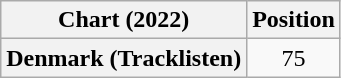<table class="wikitable plainrowheaders" style="text-align:center">
<tr>
<th scope="col">Chart (2022)</th>
<th scope="col">Position</th>
</tr>
<tr>
<th scope="row">Denmark (Tracklisten)</th>
<td>75</td>
</tr>
</table>
